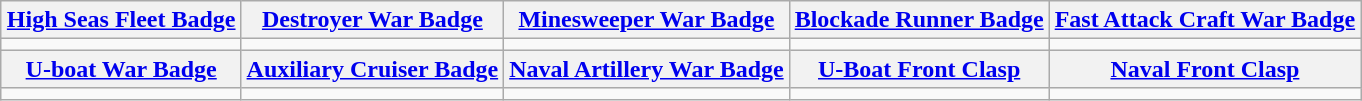<table class="wikitable" style="margin:0.5em auto">
<tr>
<th><a href='#'>High Seas Fleet Badge</a></th>
<th><a href='#'>Destroyer War Badge</a></th>
<th><a href='#'>Minesweeper War Badge</a></th>
<th><a href='#'>Blockade Runner Badge</a></th>
<th><a href='#'>Fast Attack Craft War Badge</a></th>
</tr>
<tr>
<td></td>
<td></td>
<td></td>
<td></td>
<td></td>
</tr>
<tr>
<th><a href='#'>U-boat War Badge</a></th>
<th><a href='#'>Auxiliary Cruiser Badge</a></th>
<th><a href='#'>Naval Artillery War Badge</a></th>
<th><a href='#'>U-Boat Front Clasp</a></th>
<th><a href='#'>Naval Front Clasp</a></th>
</tr>
<tr>
<td></td>
<td></td>
<td></td>
<td></td>
<td></td>
</tr>
</table>
